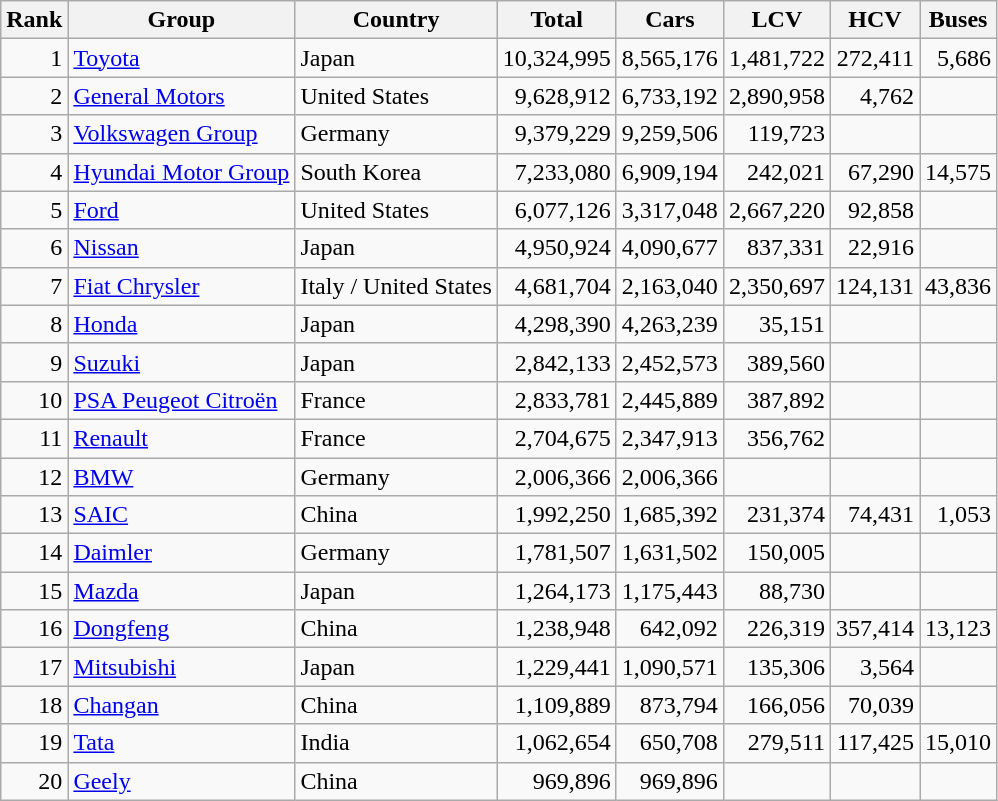<table class="wikitable sortable" style="text-align:right;">
<tr>
<th>Rank</th>
<th>Group</th>
<th>Country</th>
<th data-sort-type=number>Total</th>
<th data-sort-type=number>Cars</th>
<th data-sort-type=number>LCV</th>
<th data-sort-type=number>HCV</th>
<th data-sort-type=number>Buses</th>
</tr>
<tr>
<td>1</td>
<td style="text-align:left;"><a href='#'>Toyota</a></td>
<td style="text-align:left;">Japan</td>
<td>10,324,995</td>
<td>8,565,176</td>
<td>1,481,722</td>
<td>272,411</td>
<td>5,686</td>
</tr>
<tr>
<td>2</td>
<td style="text-align:left;"><a href='#'>General Motors</a></td>
<td style="text-align:left;">United States</td>
<td>9,628,912</td>
<td>6,733,192</td>
<td>2,890,958</td>
<td>4,762</td>
<td></td>
</tr>
<tr>
<td>3</td>
<td style="text-align:left;"><a href='#'>Volkswagen Group</a></td>
<td style="text-align:left;">Germany</td>
<td>9,379,229</td>
<td>9,259,506</td>
<td>119,723</td>
<td></td>
<td></td>
</tr>
<tr>
<td>4</td>
<td style="text-align:left;"><a href='#'>Hyundai Motor Group</a></td>
<td style="text-align:left;">South Korea</td>
<td>7,233,080</td>
<td>6,909,194</td>
<td>242,021</td>
<td>67,290</td>
<td>14,575</td>
</tr>
<tr>
<td>5</td>
<td style="text-align:left;"><a href='#'>Ford</a></td>
<td style="text-align:left;">United States</td>
<td>6,077,126</td>
<td>3,317,048</td>
<td>2,667,220</td>
<td>92,858</td>
<td></td>
</tr>
<tr>
<td>6</td>
<td style="text-align:left;"><a href='#'>Nissan</a></td>
<td style="text-align:left;">Japan</td>
<td>4,950,924</td>
<td>4,090,677</td>
<td>837,331</td>
<td>22,916</td>
<td></td>
</tr>
<tr>
<td>7</td>
<td style="text-align:left;"><a href='#'>Fiat Chrysler</a></td>
<td style="text-align:left;">Italy / United States</td>
<td>4,681,704</td>
<td>2,163,040</td>
<td>2,350,697</td>
<td>124,131</td>
<td>43,836</td>
</tr>
<tr>
<td>8</td>
<td style="text-align:left;"><a href='#'>Honda</a></td>
<td style="text-align:left;">Japan</td>
<td>4,298,390</td>
<td>4,263,239</td>
<td>35,151</td>
<td></td>
<td></td>
</tr>
<tr>
<td>9</td>
<td style="text-align:left;"><a href='#'>Suzuki</a></td>
<td style="text-align:left;">Japan</td>
<td>2,842,133</td>
<td>2,452,573</td>
<td>389,560</td>
<td></td>
<td></td>
</tr>
<tr>
<td>10</td>
<td style="text-align:left;"><a href='#'>PSA Peugeot Citroën</a></td>
<td style="text-align:left;">France</td>
<td>2,833,781</td>
<td>2,445,889</td>
<td>387,892</td>
<td></td>
<td></td>
</tr>
<tr>
<td>11</td>
<td style="text-align:left;"><a href='#'>Renault</a></td>
<td style="text-align:left;">France</td>
<td>2,704,675</td>
<td>2,347,913</td>
<td>356,762</td>
<td></td>
<td></td>
</tr>
<tr>
<td>12</td>
<td style="text-align:left;"><a href='#'>BMW</a></td>
<td style="text-align:left;">Germany</td>
<td>2,006,366</td>
<td>2,006,366</td>
<td></td>
<td></td>
<td></td>
</tr>
<tr>
<td>13</td>
<td style="text-align:left;"><a href='#'>SAIC</a></td>
<td style="text-align:left;">China</td>
<td>1,992,250</td>
<td>1,685,392</td>
<td>231,374</td>
<td>74,431</td>
<td>1,053</td>
</tr>
<tr>
<td>14</td>
<td style="text-align:left;"><a href='#'>Daimler</a></td>
<td style="text-align:left;">Germany</td>
<td>1,781,507</td>
<td>1,631,502</td>
<td>150,005</td>
<td></td>
<td></td>
</tr>
<tr>
<td>15</td>
<td style="text-align:left;"><a href='#'>Mazda</a></td>
<td style="text-align:left;">Japan</td>
<td>1,264,173</td>
<td>1,175,443</td>
<td>88,730</td>
<td></td>
<td></td>
</tr>
<tr>
<td>16</td>
<td style="text-align:left;"><a href='#'>Dongfeng</a></td>
<td style="text-align:left;">China</td>
<td>1,238,948</td>
<td>642,092</td>
<td>226,319</td>
<td>357,414</td>
<td>13,123</td>
</tr>
<tr>
<td>17</td>
<td style="text-align:left;"><a href='#'>Mitsubishi</a></td>
<td style="text-align:left;">Japan</td>
<td>1,229,441</td>
<td>1,090,571</td>
<td>135,306</td>
<td>3,564</td>
<td></td>
</tr>
<tr>
<td>18</td>
<td style="text-align:left;"><a href='#'>Changan</a></td>
<td style="text-align:left;">China</td>
<td>1,109,889</td>
<td>873,794</td>
<td>166,056</td>
<td>70,039</td>
<td></td>
</tr>
<tr>
<td>19</td>
<td style="text-align:left;"><a href='#'>Tata</a></td>
<td style="text-align:left;">India</td>
<td>1,062,654</td>
<td>650,708</td>
<td>279,511</td>
<td>117,425</td>
<td>15,010</td>
</tr>
<tr>
<td>20</td>
<td style="text-align:left;"><a href='#'>Geely</a></td>
<td style="text-align:left;">China</td>
<td>969,896</td>
<td>969,896</td>
<td></td>
<td></td>
<td></td>
</tr>
</table>
